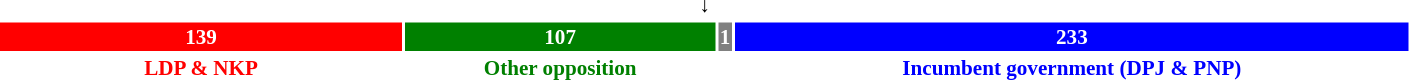<table style="width:67em; font-size:88%; text-align:center;">
<tr>
<td colspan="4" style="text-align:center;">↓</td>
</tr>
<tr style="font-weight:bold">
<td style="background:red; width:28.96%; color:white;">139</td>
<td style="background:green; width:22.29%; color:white;">107</td>
<td style="background:grey; width:0.21%; color:white;">1</td>
<td style="background:blue; width:48.54%; color:white;">233</td>
</tr>
<tr style="font-weight:bold">
<td style="color:red;">LDP & NKP</td>
<td style="color:green;">Other opposition</td>
<td style="color:black;"></td>
<td style="color:blue;">Incumbent government (DPJ & PNP)</td>
</tr>
</table>
